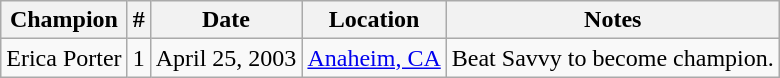<table class="wikitable">
<tr>
<th>Champion</th>
<th>#</th>
<th>Date</th>
<th>Location</th>
<th>Notes</th>
</tr>
<tr>
<td>Erica Porter</td>
<td>1</td>
<td>April 25, 2003</td>
<td><a href='#'>Anaheim, CA</a></td>
<td>Beat Savvy to become champion.</td>
</tr>
</table>
